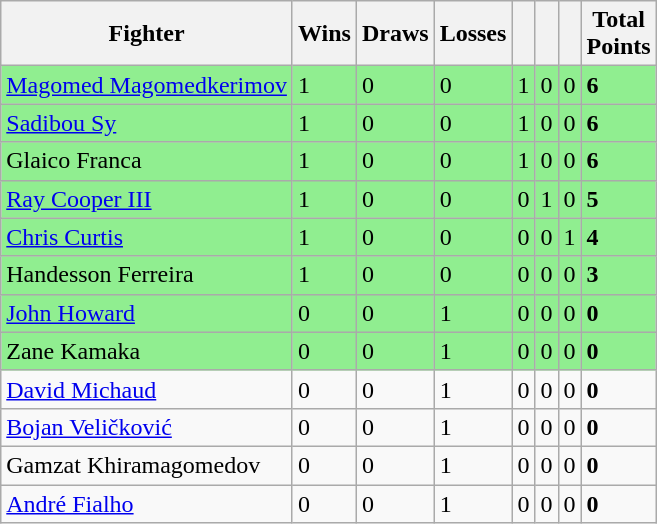<table class="wikitable sortable">
<tr>
<th>Fighter</th>
<th>Wins</th>
<th>Draws</th>
<th>Losses</th>
<th></th>
<th></th>
<th></th>
<th>Total<br> Points</th>
</tr>
<tr>
<td style="background:#90EE90;"><a href='#'>Magomed Magomedkerimov</a></td>
<td style="background:#90EE90;">1</td>
<td style="background:#90EE90;">0</td>
<td style="background:#90EE90;">0</td>
<td style="background:#90EE90;">1</td>
<td style="background:#90EE90;">0</td>
<td style="background:#90EE90;">0</td>
<td style="background:#90EE90;"><strong>6</strong></td>
</tr>
<tr>
<td style="background:#90EE90;"><a href='#'>Sadibou Sy</a></td>
<td style="background:#90EE90;">1</td>
<td style="background:#90EE90;">0</td>
<td style="background:#90EE90;">0</td>
<td style="background:#90EE90;">1</td>
<td style="background:#90EE90;">0</td>
<td style="background:#90EE90;">0</td>
<td style="background:#90EE90;"><strong>6</strong></td>
</tr>
<tr>
<td style="background:#90EE90;">Glaico Franca</td>
<td style="background:#90EE90;">1</td>
<td style="background:#90EE90;">0</td>
<td style="background:#90EE90;">0</td>
<td style="background:#90EE90;">1</td>
<td style="background:#90EE90;">0</td>
<td style="background:#90EE90;">0</td>
<td style="background:#90EE90;"><strong>6</strong></td>
</tr>
<tr>
<td style="background:#90EE90;"><a href='#'>Ray Cooper III</a></td>
<td style="background:#90EE90;">1</td>
<td style="background:#90EE90;">0</td>
<td style="background:#90EE90;">0</td>
<td style="background:#90EE90;">0</td>
<td style="background:#90EE90;">1</td>
<td style="background:#90EE90;">0</td>
<td style="background:#90EE90;"><strong>5</strong></td>
</tr>
<tr>
<td style="background:#90EE90;"><a href='#'>Chris Curtis</a></td>
<td style="background:#90EE90;">1</td>
<td style="background:#90EE90;">0</td>
<td style="background:#90EE90;">0</td>
<td style="background:#90EE90;">0</td>
<td style="background:#90EE90;">0</td>
<td style="background:#90EE90;">1</td>
<td style="background:#90EE90;"><strong>4</strong></td>
</tr>
<tr>
<td style="background:#90EE90;">Handesson Ferreira</td>
<td style="background:#90EE90;">1</td>
<td style="background:#90EE90;">0</td>
<td style="background:#90EE90;">0</td>
<td style="background:#90EE90;">0</td>
<td style="background:#90EE90;">0</td>
<td style="background:#90EE90;">0</td>
<td style="background:#90EE90;"><strong>3</strong></td>
</tr>
<tr>
<td style="background:#90EE90;"><a href='#'>John Howard</a></td>
<td style="background:#90EE90;">0</td>
<td style="background:#90EE90;">0</td>
<td style="background:#90EE90;">1</td>
<td style="background:#90EE90;">0</td>
<td style="background:#90EE90;">0</td>
<td style="background:#90EE90;">0</td>
<td style="background:#90EE90;"><strong>0</strong></td>
</tr>
<tr>
<td style="background:#90EE90;">Zane Kamaka</td>
<td style="background:#90EE90;">0</td>
<td style="background:#90EE90;">0</td>
<td style="background:#90EE90;">1</td>
<td style="background:#90EE90;">0</td>
<td style="background:#90EE90;">0</td>
<td style="background:#90EE90;">0</td>
<td style="background:#90EE90;"><strong>0</strong></td>
</tr>
<tr>
<td><a href='#'>David Michaud</a></td>
<td>0</td>
<td>0</td>
<td>1</td>
<td>0</td>
<td>0</td>
<td>0</td>
<td><strong>0</strong></td>
</tr>
<tr>
<td><a href='#'>Bojan Veličković</a></td>
<td>0</td>
<td>0</td>
<td>1</td>
<td>0</td>
<td>0</td>
<td>0</td>
<td><strong>0</strong></td>
</tr>
<tr>
<td>Gamzat Khiramagomedov</td>
<td>0</td>
<td>0</td>
<td>1</td>
<td>0</td>
<td>0</td>
<td>0</td>
<td><strong>0</strong></td>
</tr>
<tr>
<td><a href='#'>André Fialho</a></td>
<td>0</td>
<td>0</td>
<td>1</td>
<td>0</td>
<td>0</td>
<td>0</td>
<td><strong>0</strong></td>
</tr>
</table>
